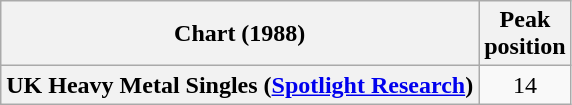<table class="wikitable plainrowheaders" style="text-align:center">
<tr>
<th>Chart (1988)</th>
<th>Peak<br>position</th>
</tr>
<tr>
<th scope="row">UK Heavy Metal Singles (<a href='#'>Spotlight Research</a>)</th>
<td>14</td>
</tr>
</table>
